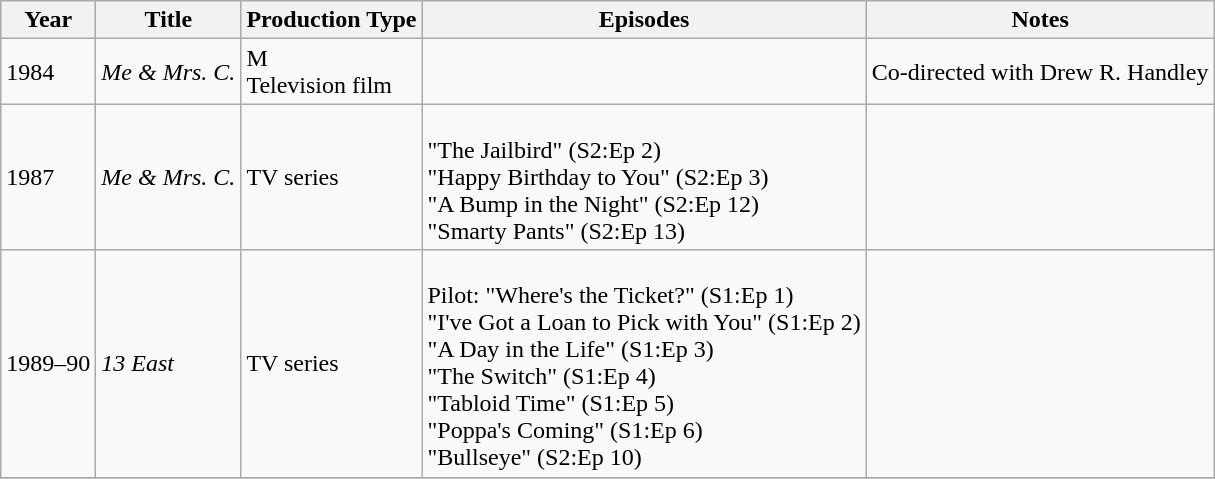<table class="wikitable sortable">
<tr>
<th>Year</th>
<th>Title</th>
<th>Production Type</th>
<th class="unsortable">Episodes</th>
<th class="unsortable">Notes</th>
</tr>
<tr>
<td>1984</td>
<td><em>Me & Mrs. C.</em></td>
<td>M<br>Television film</td>
<td></td>
<td>Co-directed with Drew R. Handley </td>
</tr>
<tr>
<td>1987</td>
<td><em>Me & Mrs. C.</em></td>
<td>TV series</td>
<td><br>"The Jailbird" (S2:Ep 2)<br>
"Happy Birthday to You" (S2:Ep 3)<br>
"A Bump in the Night" (S2:Ep 12)<br>
"Smarty Pants" (S2:Ep 13)</td>
<td></td>
</tr>
<tr>
<td>1989–90</td>
<td><em>13 East</em></td>
<td>TV series</td>
<td><br>Pilot: "Where's the Ticket?" (S1:Ep 1)<br>
"I've Got a Loan to Pick with You" (S1:Ep 2)<br>
"A Day in the Life" (S1:Ep 3)<br>
"The Switch" (S1:Ep 4)<br>
"Tabloid Time" (S1:Ep 5)<br>
"Poppa's Coming" (S1:Ep 6)<br>
"Bullseye" (S2:Ep 10)</td>
<td></td>
</tr>
<tr>
</tr>
</table>
